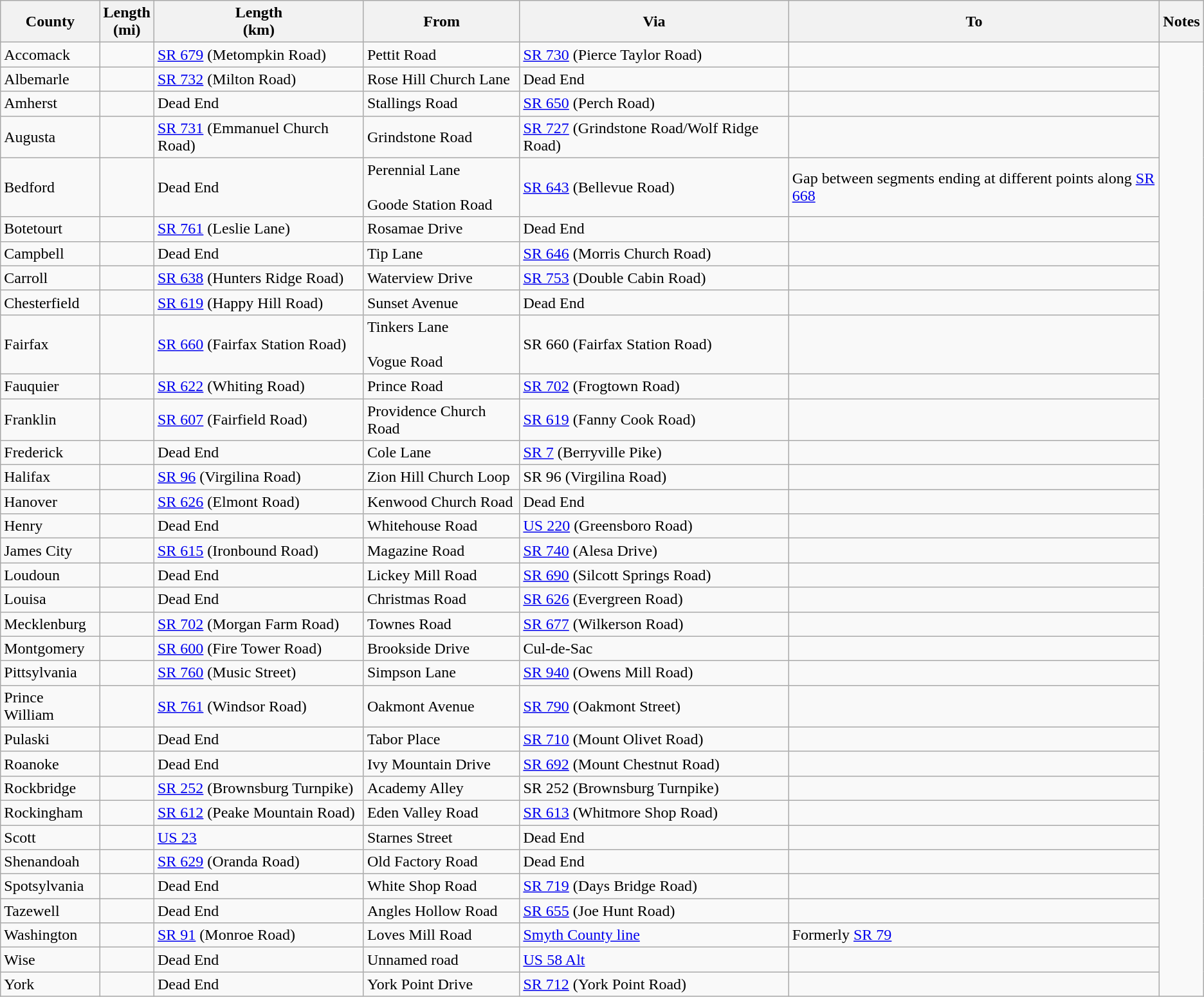<table class="wikitable sortable">
<tr>
<th>County</th>
<th>Length<br>(mi)</th>
<th>Length<br>(km)</th>
<th class="unsortable">From</th>
<th class="unsortable">Via</th>
<th class="unsortable">To</th>
<th class="unsortable">Notes</th>
</tr>
<tr>
<td id="Accomack">Accomack</td>
<td></td>
<td><a href='#'>SR 679</a> (Metompkin Road)</td>
<td>Pettit Road</td>
<td><a href='#'>SR 730</a> (Pierce Taylor Road)</td>
<td></td>
</tr>
<tr>
<td id="Albemarle">Albemarle</td>
<td></td>
<td><a href='#'>SR 732</a> (Milton Road)</td>
<td>Rose Hill Church Lane</td>
<td>Dead End</td>
<td><br>
</td>
</tr>
<tr>
<td id="Amherst">Amherst</td>
<td></td>
<td>Dead End</td>
<td>Stallings Road</td>
<td><a href='#'>SR 650</a> (Perch Road)</td>
<td><br>
</td>
</tr>
<tr>
<td id="Augusta">Augusta</td>
<td></td>
<td><a href='#'>SR 731</a> (Emmanuel Church Road)</td>
<td>Grindstone Road</td>
<td><a href='#'>SR 727</a> (Grindstone Road/Wolf Ridge Road)</td>
<td><br></td>
</tr>
<tr>
<td id="Bedford">Bedford</td>
<td></td>
<td>Dead End</td>
<td>Perennial Lane<br><br>Goode Station Road</td>
<td><a href='#'>SR 643</a> (Bellevue Road)</td>
<td>Gap between segments ending at different points along <a href='#'>SR 668</a><br></td>
</tr>
<tr>
<td id="Botetourt">Botetourt</td>
<td></td>
<td><a href='#'>SR 761</a> (Leslie Lane)</td>
<td>Rosamae Drive</td>
<td>Dead End</td>
<td><br>

</td>
</tr>
<tr>
<td id="Campbell">Campbell</td>
<td></td>
<td>Dead End</td>
<td>Tip Lane</td>
<td><a href='#'>SR 646</a> (Morris Church Road)</td>
<td><br></td>
</tr>
<tr>
<td id="Carroll">Carroll</td>
<td></td>
<td><a href='#'>SR 638</a> (Hunters Ridge Road)</td>
<td>Waterview Drive</td>
<td><a href='#'>SR 753</a> (Double Cabin Road)</td>
<td><br>
</td>
</tr>
<tr>
<td id="Chesterfield">Chesterfield</td>
<td></td>
<td><a href='#'>SR 619</a> (Happy Hill Road)</td>
<td>Sunset Avenue</td>
<td>Dead End</td>
<td><br>





</td>
</tr>
<tr>
<td id="Fairfax">Fairfax</td>
<td></td>
<td><a href='#'>SR 660</a> (Fairfax Station Road)</td>
<td>Tinkers Lane<br><br>Vogue Road</td>
<td>SR 660 (Fairfax Station Road)</td>
<td></td>
</tr>
<tr>
<td id="Fauquier">Fauquier</td>
<td></td>
<td><a href='#'>SR 622</a> (Whiting Road)</td>
<td>Prince Road</td>
<td><a href='#'>SR 702</a> (Frogtown Road)</td>
<td><br>
</td>
</tr>
<tr>
<td id="Franklin">Franklin</td>
<td></td>
<td><a href='#'>SR 607</a> (Fairfield Road)</td>
<td>Providence Church Road</td>
<td><a href='#'>SR 619</a> (Fanny Cook Road)</td>
<td></td>
</tr>
<tr>
<td id="Frederick">Frederick</td>
<td></td>
<td>Dead End</td>
<td>Cole Lane</td>
<td><a href='#'>SR 7</a> (Berryville Pike)</td>
<td><br>




</td>
</tr>
<tr>
<td id="Halifax">Halifax</td>
<td></td>
<td><a href='#'>SR 96</a> (Virgilina Road)</td>
<td>Zion Hill Church Loop</td>
<td>SR 96 (Virgilina Road)</td>
<td></td>
</tr>
<tr>
<td id="Hanover">Hanover</td>
<td></td>
<td><a href='#'>SR 626</a> (Elmont Road)</td>
<td>Kenwood Church Road</td>
<td>Dead End</td>
<td><br></td>
</tr>
<tr>
<td id="Henry">Henry</td>
<td></td>
<td>Dead End</td>
<td>Whitehouse Road</td>
<td><a href='#'>US 220</a> (Greensboro Road)</td>
<td><br>
</td>
</tr>
<tr>
<td id="James City">James City</td>
<td></td>
<td><a href='#'>SR 615</a> (Ironbound Road)</td>
<td>Magazine Road</td>
<td><a href='#'>SR 740</a> (Alesa Drive)</td>
<td><br>



</td>
</tr>
<tr>
<td id="Loudoun">Loudoun</td>
<td></td>
<td>Dead End</td>
<td>Lickey Mill Road</td>
<td><a href='#'>SR 690</a> (Silcott Springs Road)</td>
<td></td>
</tr>
<tr>
<td id="Louisa">Louisa</td>
<td></td>
<td>Dead End</td>
<td>Christmas Road</td>
<td><a href='#'>SR 626</a> (Evergreen Road)</td>
<td><br>

</td>
</tr>
<tr>
<td id="Mecklenburg">Mecklenburg</td>
<td></td>
<td><a href='#'>SR 702</a> (Morgan Farm Road)</td>
<td>Townes Road</td>
<td><a href='#'>SR 677</a> (Wilkerson Road)</td>
<td><br></td>
</tr>
<tr>
<td id="Montgomery">Montgomery</td>
<td></td>
<td><a href='#'>SR 600</a> (Fire Tower Road)</td>
<td>Brookside Drive</td>
<td>Cul-de-Sac</td>
<td><br>






</td>
</tr>
<tr>
<td id="Pittsylvania">Pittsylvania</td>
<td></td>
<td><a href='#'>SR 760</a> (Music Street)</td>
<td>Simpson Lane</td>
<td><a href='#'>SR 940</a> (Owens Mill Road)</td>
<td><br>

</td>
</tr>
<tr>
<td id="Prince William">Prince William</td>
<td></td>
<td><a href='#'>SR 761</a> (Windsor Road)</td>
<td>Oakmont Avenue</td>
<td><a href='#'>SR 790</a> (Oakmont Street)</td>
<td></td>
</tr>
<tr>
<td id="Pulaski">Pulaski</td>
<td></td>
<td>Dead End</td>
<td>Tabor Place</td>
<td><a href='#'>SR 710</a> (Mount Olivet Road)</td>
<td><br>
</td>
</tr>
<tr>
<td id="Roanoke">Roanoke</td>
<td></td>
<td>Dead End</td>
<td>Ivy Mountain Drive</td>
<td><a href='#'>SR 692</a> (Mount Chestnut Road)</td>
<td></td>
</tr>
<tr>
<td id="Rockbridge">Rockbridge</td>
<td></td>
<td><a href='#'>SR 252</a> (Brownsburg Turnpike)</td>
<td>Academy Alley</td>
<td>SR 252 (Brownsburg Turnpike)</td>
<td></td>
</tr>
<tr>
<td id="Rockingham">Rockingham</td>
<td></td>
<td><a href='#'>SR 612</a> (Peake Mountain Road)</td>
<td>Eden Valley Road</td>
<td><a href='#'>SR 613</a> (Whitmore Shop Road)</td>
<td><br></td>
</tr>
<tr>
<td id="Scott">Scott</td>
<td></td>
<td><a href='#'>US 23</a></td>
<td>Starnes Street</td>
<td>Dead End</td>
<td></td>
</tr>
<tr>
<td id="Shenandoah">Shenandoah</td>
<td></td>
<td><a href='#'>SR 629</a> (Oranda Road)</td>
<td>Old Factory Road</td>
<td>Dead End</td>
<td><br>
</td>
</tr>
<tr>
<td id="Spotsylvania">Spotsylvania</td>
<td></td>
<td>Dead End</td>
<td>White Shop Road</td>
<td><a href='#'>SR 719</a> (Days Bridge Road)</td>
<td><br>

</td>
</tr>
<tr>
<td id="Tazewell">Tazewell</td>
<td></td>
<td>Dead End</td>
<td>Angles Hollow Road</td>
<td><a href='#'>SR 655</a> (Joe Hunt Road)</td>
<td><br></td>
</tr>
<tr>
<td id="Washington">Washington</td>
<td></td>
<td><a href='#'>SR 91</a> (Monroe Road)</td>
<td>Loves Mill Road</td>
<td><a href='#'>Smyth County line</a></td>
<td>Formerly <a href='#'>SR 79</a><br></td>
</tr>
<tr>
<td id="Wise">Wise</td>
<td></td>
<td>Dead End</td>
<td>Unnamed road</td>
<td><a href='#'>US 58 Alt</a></td>
<td><br></td>
</tr>
<tr>
<td id="York">York</td>
<td></td>
<td>Dead End</td>
<td>York Point Drive</td>
<td><a href='#'>SR 712</a> (York Point Road)</td>
<td></td>
</tr>
</table>
